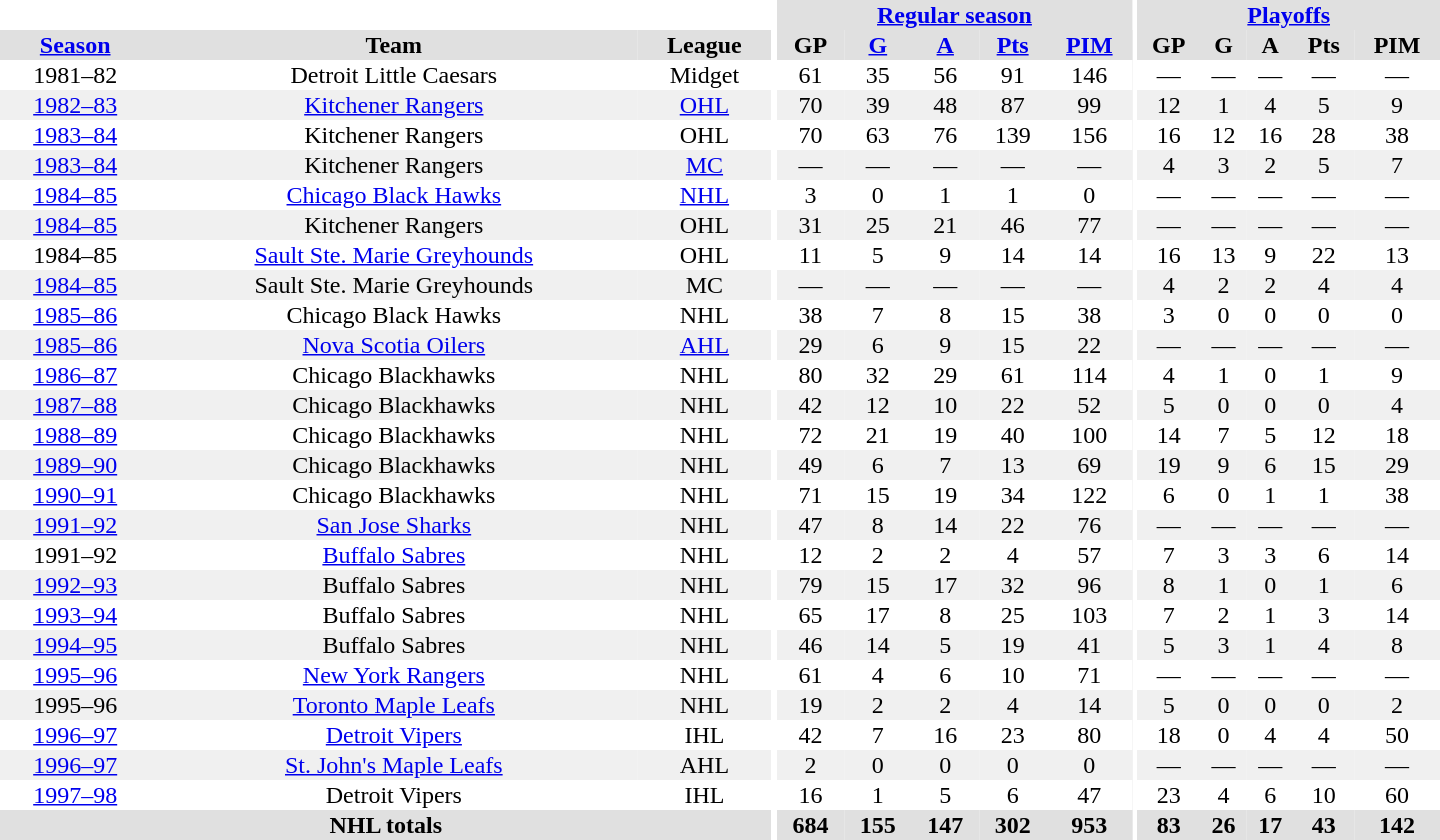<table border="0" cellpadding="1" cellspacing="0" style="text-align:center; width:60em">
<tr bgcolor="#e0e0e0">
<th colspan="3" bgcolor="#ffffff"></th>
<th rowspan="99" bgcolor="#ffffff"></th>
<th colspan="5"><a href='#'>Regular season</a></th>
<th rowspan="99" bgcolor="#ffffff"></th>
<th colspan="5"><a href='#'>Playoffs</a></th>
</tr>
<tr bgcolor="#e0e0e0">
<th><a href='#'>Season</a></th>
<th>Team</th>
<th>League</th>
<th>GP</th>
<th><a href='#'>G</a></th>
<th><a href='#'>A</a></th>
<th><a href='#'>Pts</a></th>
<th><a href='#'>PIM</a></th>
<th>GP</th>
<th>G</th>
<th>A</th>
<th>Pts</th>
<th>PIM</th>
</tr>
<tr>
<td>1981–82</td>
<td>Detroit Little Caesars</td>
<td>Midget</td>
<td>61</td>
<td>35</td>
<td>56</td>
<td>91</td>
<td>146</td>
<td>—</td>
<td>—</td>
<td>—</td>
<td>—</td>
<td>—</td>
</tr>
<tr bgcolor="#f0f0f0">
<td><a href='#'>1982–83</a></td>
<td><a href='#'>Kitchener Rangers</a></td>
<td><a href='#'>OHL</a></td>
<td>70</td>
<td>39</td>
<td>48</td>
<td>87</td>
<td>99</td>
<td>12</td>
<td>1</td>
<td>4</td>
<td>5</td>
<td>9</td>
</tr>
<tr>
<td><a href='#'>1983–84</a></td>
<td>Kitchener Rangers</td>
<td>OHL</td>
<td>70</td>
<td>63</td>
<td>76</td>
<td>139</td>
<td>156</td>
<td>16</td>
<td>12</td>
<td>16</td>
<td>28</td>
<td>38</td>
</tr>
<tr bgcolor="#f0f0f0">
<td><a href='#'>1983–84</a></td>
<td>Kitchener Rangers</td>
<td><a href='#'>MC</a></td>
<td>—</td>
<td>—</td>
<td>—</td>
<td>—</td>
<td>—</td>
<td>4</td>
<td>3</td>
<td>2</td>
<td>5</td>
<td>7</td>
</tr>
<tr>
<td><a href='#'>1984–85</a></td>
<td><a href='#'>Chicago Black Hawks</a></td>
<td><a href='#'>NHL</a></td>
<td>3</td>
<td>0</td>
<td>1</td>
<td>1</td>
<td>0</td>
<td>—</td>
<td>—</td>
<td>—</td>
<td>—</td>
<td>—</td>
</tr>
<tr bgcolor="#f0f0f0">
<td><a href='#'>1984–85</a></td>
<td>Kitchener Rangers</td>
<td>OHL</td>
<td>31</td>
<td>25</td>
<td>21</td>
<td>46</td>
<td>77</td>
<td>—</td>
<td>—</td>
<td>—</td>
<td>—</td>
<td>—</td>
</tr>
<tr>
<td>1984–85</td>
<td><a href='#'>Sault Ste. Marie Greyhounds</a></td>
<td>OHL</td>
<td>11</td>
<td>5</td>
<td>9</td>
<td>14</td>
<td>14</td>
<td>16</td>
<td>13</td>
<td>9</td>
<td>22</td>
<td>13</td>
</tr>
<tr bgcolor="#f0f0f0">
<td><a href='#'>1984–85</a></td>
<td>Sault Ste. Marie Greyhounds</td>
<td>MC</td>
<td>—</td>
<td>—</td>
<td>—</td>
<td>—</td>
<td>—</td>
<td>4</td>
<td>2</td>
<td>2</td>
<td>4</td>
<td>4</td>
</tr>
<tr>
<td><a href='#'>1985–86</a></td>
<td>Chicago Black Hawks</td>
<td>NHL</td>
<td>38</td>
<td>7</td>
<td>8</td>
<td>15</td>
<td>38</td>
<td>3</td>
<td>0</td>
<td>0</td>
<td>0</td>
<td>0</td>
</tr>
<tr bgcolor="#f0f0f0">
<td><a href='#'>1985–86</a></td>
<td><a href='#'>Nova Scotia Oilers</a></td>
<td><a href='#'>AHL</a></td>
<td>29</td>
<td>6</td>
<td>9</td>
<td>15</td>
<td>22</td>
<td>—</td>
<td>—</td>
<td>—</td>
<td>—</td>
<td>—</td>
</tr>
<tr>
<td><a href='#'>1986–87</a></td>
<td>Chicago Blackhawks</td>
<td>NHL</td>
<td>80</td>
<td>32</td>
<td>29</td>
<td>61</td>
<td>114</td>
<td>4</td>
<td>1</td>
<td>0</td>
<td>1</td>
<td>9</td>
</tr>
<tr bgcolor="#f0f0f0">
<td><a href='#'>1987–88</a></td>
<td>Chicago Blackhawks</td>
<td>NHL</td>
<td>42</td>
<td>12</td>
<td>10</td>
<td>22</td>
<td>52</td>
<td>5</td>
<td>0</td>
<td>0</td>
<td>0</td>
<td>4</td>
</tr>
<tr>
<td><a href='#'>1988–89</a></td>
<td>Chicago Blackhawks</td>
<td>NHL</td>
<td>72</td>
<td>21</td>
<td>19</td>
<td>40</td>
<td>100</td>
<td>14</td>
<td>7</td>
<td>5</td>
<td>12</td>
<td>18</td>
</tr>
<tr bgcolor="#f0f0f0">
<td><a href='#'>1989–90</a></td>
<td>Chicago Blackhawks</td>
<td>NHL</td>
<td>49</td>
<td>6</td>
<td>7</td>
<td>13</td>
<td>69</td>
<td>19</td>
<td>9</td>
<td>6</td>
<td>15</td>
<td>29</td>
</tr>
<tr>
<td><a href='#'>1990–91</a></td>
<td>Chicago Blackhawks</td>
<td>NHL</td>
<td>71</td>
<td>15</td>
<td>19</td>
<td>34</td>
<td>122</td>
<td>6</td>
<td>0</td>
<td>1</td>
<td>1</td>
<td>38</td>
</tr>
<tr bgcolor="#f0f0f0">
<td><a href='#'>1991–92</a></td>
<td><a href='#'>San Jose Sharks</a></td>
<td>NHL</td>
<td>47</td>
<td>8</td>
<td>14</td>
<td>22</td>
<td>76</td>
<td>—</td>
<td>—</td>
<td>—</td>
<td>—</td>
<td>—</td>
</tr>
<tr>
<td>1991–92</td>
<td><a href='#'>Buffalo Sabres</a></td>
<td>NHL</td>
<td>12</td>
<td>2</td>
<td>2</td>
<td>4</td>
<td>57</td>
<td>7</td>
<td>3</td>
<td>3</td>
<td>6</td>
<td>14</td>
</tr>
<tr bgcolor="#f0f0f0">
<td><a href='#'>1992–93</a></td>
<td>Buffalo Sabres</td>
<td>NHL</td>
<td>79</td>
<td>15</td>
<td>17</td>
<td>32</td>
<td>96</td>
<td>8</td>
<td>1</td>
<td>0</td>
<td>1</td>
<td>6</td>
</tr>
<tr>
<td><a href='#'>1993–94</a></td>
<td>Buffalo Sabres</td>
<td>NHL</td>
<td>65</td>
<td>17</td>
<td>8</td>
<td>25</td>
<td>103</td>
<td>7</td>
<td>2</td>
<td>1</td>
<td>3</td>
<td>14</td>
</tr>
<tr bgcolor="#f0f0f0">
<td><a href='#'>1994–95</a></td>
<td>Buffalo Sabres</td>
<td>NHL</td>
<td>46</td>
<td>14</td>
<td>5</td>
<td>19</td>
<td>41</td>
<td>5</td>
<td>3</td>
<td>1</td>
<td>4</td>
<td>8</td>
</tr>
<tr>
<td><a href='#'>1995–96</a></td>
<td><a href='#'>New York Rangers</a></td>
<td>NHL</td>
<td>61</td>
<td>4</td>
<td>6</td>
<td>10</td>
<td>71</td>
<td>—</td>
<td>—</td>
<td>—</td>
<td>—</td>
<td>—</td>
</tr>
<tr bgcolor="#f0f0f0">
<td>1995–96</td>
<td><a href='#'>Toronto Maple Leafs</a></td>
<td>NHL</td>
<td>19</td>
<td>2</td>
<td>2</td>
<td>4</td>
<td>14</td>
<td>5</td>
<td>0</td>
<td>0</td>
<td>0</td>
<td>2</td>
</tr>
<tr>
<td><a href='#'>1996–97</a></td>
<td><a href='#'>Detroit Vipers</a></td>
<td>IHL</td>
<td>42</td>
<td>7</td>
<td>16</td>
<td>23</td>
<td>80</td>
<td>18</td>
<td>0</td>
<td>4</td>
<td>4</td>
<td>50</td>
</tr>
<tr bgcolor="#f0f0f0">
<td><a href='#'>1996–97</a></td>
<td><a href='#'>St. John's Maple Leafs</a></td>
<td>AHL</td>
<td>2</td>
<td>0</td>
<td>0</td>
<td>0</td>
<td>0</td>
<td>—</td>
<td>—</td>
<td>—</td>
<td>—</td>
<td>—</td>
</tr>
<tr>
<td><a href='#'>1997–98</a></td>
<td>Detroit Vipers</td>
<td>IHL</td>
<td>16</td>
<td>1</td>
<td>5</td>
<td>6</td>
<td>47</td>
<td>23</td>
<td>4</td>
<td>6</td>
<td>10</td>
<td>60</td>
</tr>
<tr style="background:#e0e0e0;">
<th colspan="3">NHL totals</th>
<th>684</th>
<th>155</th>
<th>147</th>
<th>302</th>
<th>953</th>
<th>83</th>
<th>26</th>
<th>17</th>
<th>43</th>
<th>142</th>
</tr>
</table>
